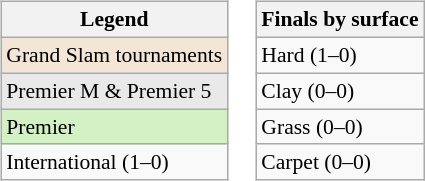<table>
<tr valign=top>
<td><br><table class=wikitable style="font-size:90%">
<tr>
<th>Legend</th>
</tr>
<tr>
<td bgcolor=f3e6d7>Grand Slam tournaments</td>
</tr>
<tr style="background:#e9e9e9;">
<td>Premier M & Premier 5</td>
</tr>
<tr style="background:#d4f1c5;">
<td>Premier</td>
</tr>
<tr>
<td>International (1–0)</td>
</tr>
</table>
</td>
<td><br><table class=wikitable style="font-size:90%">
<tr>
<th>Finals by surface</th>
</tr>
<tr>
<td>Hard (1–0)</td>
</tr>
<tr>
<td>Clay (0–0)</td>
</tr>
<tr>
<td>Grass (0–0)</td>
</tr>
<tr>
<td>Carpet (0–0)</td>
</tr>
</table>
</td>
</tr>
</table>
